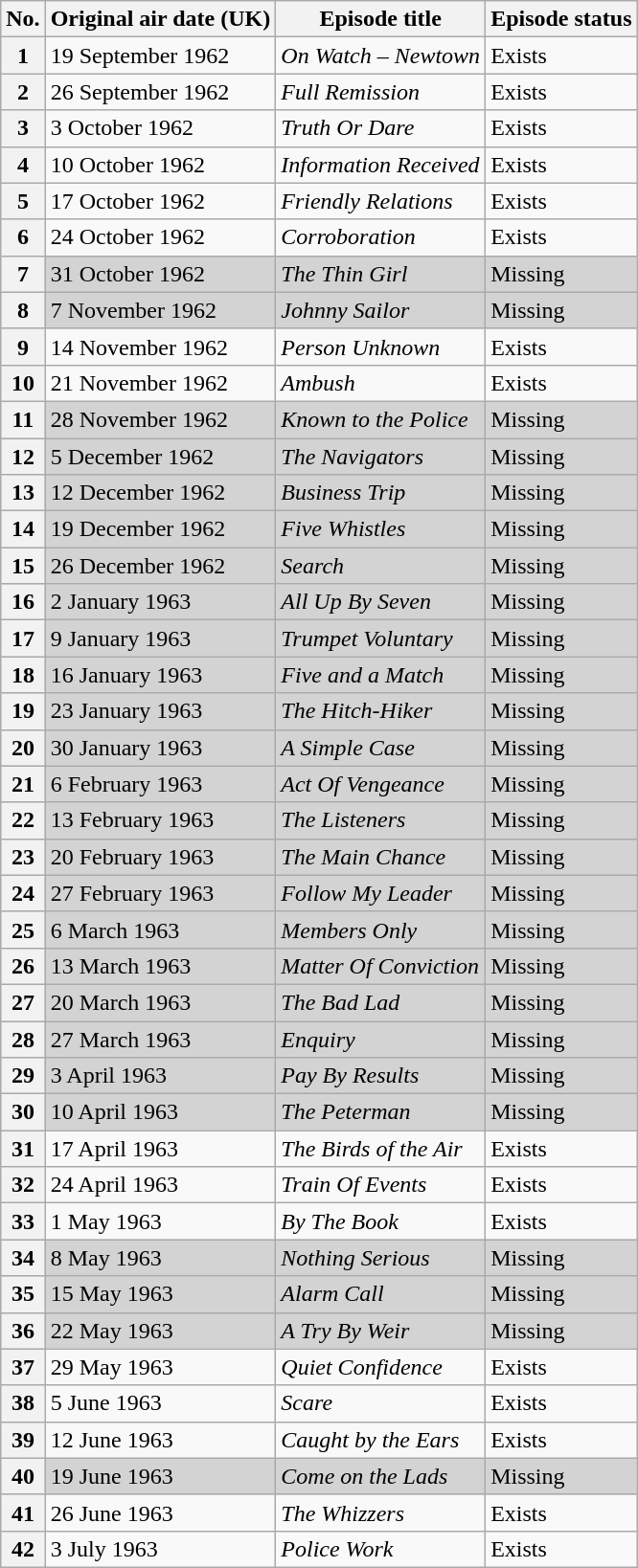<table class="wikitable">
<tr>
<th>No.</th>
<th>Original air date (UK)</th>
<th>Episode title</th>
<th>Episode status</th>
</tr>
<tr>
<th style="text-align:center;">1</th>
<td>19 September 1962</td>
<td><em>On Watch – Newtown</em></td>
<td>Exists</td>
</tr>
<tr>
<th style="text-align:center;">2</th>
<td>26 September 1962</td>
<td><em>Full Remission</em></td>
<td>Exists</td>
</tr>
<tr>
<th style="text-align:center;">3</th>
<td>3 October 1962</td>
<td><em>Truth Or Dare</em></td>
<td>Exists</td>
</tr>
<tr>
<th style="text-align:center;">4</th>
<td>10 October 1962</td>
<td><em>Information Received</em></td>
<td>Exists</td>
</tr>
<tr>
<th style="text-align:center;">5</th>
<td>17 October 1962</td>
<td><em>Friendly Relations</em></td>
<td>Exists</td>
</tr>
<tr>
<th style="text-align:center;">6</th>
<td>24 October 1962</td>
<td><em>Corroboration</em></td>
<td>Exists</td>
</tr>
<tr style="background:lightgrey;">
<th style="text-align:center;">7</th>
<td>31 October 1962</td>
<td><em>The Thin Girl</em></td>
<td>Missing</td>
</tr>
<tr style="background:lightgrey;">
<th style="text-align:center;">8</th>
<td>7 November 1962</td>
<td><em>Johnny Sailor</em></td>
<td>Missing</td>
</tr>
<tr>
<th style="text-align:center;">9</th>
<td>14 November 1962</td>
<td><em>Person Unknown</em></td>
<td>Exists</td>
</tr>
<tr>
<th style="text-align:center;">10</th>
<td>21 November 1962</td>
<td><em>Ambush</em></td>
<td>Exists</td>
</tr>
<tr style="background:lightgrey;">
<th style="text-align:center;">11</th>
<td>28 November 1962</td>
<td><em>Known to the Police</em></td>
<td>Missing</td>
</tr>
<tr style="background:lightgrey;">
<th style="text-align:center;">12</th>
<td>5 December 1962</td>
<td><em>The Navigators</em></td>
<td>Missing</td>
</tr>
<tr style="background:lightgrey;">
<th style="text-align:center;">13</th>
<td>12 December 1962</td>
<td><em>Business Trip</em></td>
<td>Missing</td>
</tr>
<tr style="background:lightgrey;">
<th style="text-align:center;">14</th>
<td>19 December 1962</td>
<td><em>Five Whistles</em></td>
<td>Missing</td>
</tr>
<tr style="background:lightgrey;">
<th style="text-align:center;">15</th>
<td>26 December 1962</td>
<td><em>Search</em></td>
<td>Missing</td>
</tr>
<tr style="background:lightgrey;">
<th style="text-align:center;">16</th>
<td>2 January 1963</td>
<td><em>All Up By Seven</em></td>
<td>Missing</td>
</tr>
<tr style="background:lightgrey;">
<th style="text-align:center;">17</th>
<td>9 January 1963</td>
<td><em>Trumpet Voluntary</em></td>
<td>Missing</td>
</tr>
<tr style="background:lightgrey;">
<th style="text-align:center;">18</th>
<td>16 January 1963</td>
<td><em>Five and a Match</em></td>
<td>Missing</td>
</tr>
<tr style="background:lightgrey;">
<th style="text-align:center;">19</th>
<td>23 January 1963</td>
<td><em>The Hitch-Hiker</em></td>
<td>Missing</td>
</tr>
<tr style="background:lightgrey;">
<th style="text-align:center;">20</th>
<td>30 January 1963</td>
<td><em>A Simple Case</em></td>
<td>Missing</td>
</tr>
<tr style="background:lightgrey;">
<th style="text-align:center;">21</th>
<td>6 February 1963</td>
<td><em>Act Of Vengeance</em></td>
<td>Missing</td>
</tr>
<tr style="background:lightgrey;">
<th style="text-align:center;">22</th>
<td>13 February 1963</td>
<td><em>The Listeners</em></td>
<td>Missing</td>
</tr>
<tr style="background:lightgrey;">
<th style="text-align:center;">23</th>
<td>20 February 1963</td>
<td><em>The Main Chance</em></td>
<td>Missing</td>
</tr>
<tr style="background:lightgrey;">
<th style="text-align:center;">24</th>
<td>27 February 1963</td>
<td><em>Follow My Leader</em></td>
<td>Missing</td>
</tr>
<tr style="background:lightgrey;">
<th style="text-align:center;">25</th>
<td>6 March 1963</td>
<td><em>Members Only</em></td>
<td>Missing</td>
</tr>
<tr style="background:lightgrey;">
<th style="text-align:center;">26</th>
<td>13 March 1963</td>
<td><em>Matter Of Conviction</em></td>
<td>Missing</td>
</tr>
<tr style="background:lightgrey;">
<th style="text-align:center;">27</th>
<td>20 March 1963</td>
<td><em>The Bad Lad</em></td>
<td>Missing</td>
</tr>
<tr style="background:lightgrey;">
<th style="text-align:center;">28</th>
<td>27 March 1963</td>
<td><em>Enquiry</em></td>
<td>Missing</td>
</tr>
<tr style="background:lightgrey;">
<th style="text-align:center;">29</th>
<td>3 April 1963</td>
<td><em>Pay By Results</em></td>
<td>Missing</td>
</tr>
<tr style="background:lightgrey;">
<th style="text-align:center;">30</th>
<td>10 April 1963</td>
<td><em>The Peterman</em></td>
<td>Missing</td>
</tr>
<tr>
<th style="text-align:center;">31</th>
<td>17 April 1963</td>
<td><em>The Birds of the Air</em></td>
<td>Exists</td>
</tr>
<tr>
<th style="text-align:center;">32</th>
<td>24 April 1963</td>
<td><em>Train Of Events</em></td>
<td>Exists</td>
</tr>
<tr>
<th style="text-align:center;">33</th>
<td>1 May 1963</td>
<td><em>By The Book</em></td>
<td>Exists</td>
</tr>
<tr style="background:lightgrey;">
<th style="text-align:center;">34</th>
<td>8 May 1963</td>
<td><em>Nothing Serious</em></td>
<td>Missing</td>
</tr>
<tr style="background:lightgrey;">
<th style="text-align:center;">35</th>
<td>15 May 1963</td>
<td><em>Alarm Call</em></td>
<td>Missing</td>
</tr>
<tr style="background:lightgrey;">
<th style="text-align:center;">36</th>
<td>22 May 1963</td>
<td><em>A Try By Weir</em></td>
<td>Missing</td>
</tr>
<tr>
<th style="text-align:center;">37</th>
<td>29 May 1963</td>
<td><em>Quiet Confidence</em></td>
<td>Exists</td>
</tr>
<tr>
<th style="text-align:center;">38</th>
<td>5 June 1963</td>
<td><em>Scare</em></td>
<td>Exists</td>
</tr>
<tr>
<th style="text-align:center;">39</th>
<td>12 June 1963</td>
<td><em>Caught by the Ears</em></td>
<td>Exists</td>
</tr>
<tr style="background:lightgrey;">
<th style="text-align:center;">40</th>
<td>19 June 1963</td>
<td><em>Come on the Lads</em></td>
<td>Missing</td>
</tr>
<tr>
<th style="text-align:center;">41</th>
<td>26 June 1963</td>
<td><em>The Whizzers</em></td>
<td>Exists</td>
</tr>
<tr>
<th style="text-align:center;">42</th>
<td>3 July 1963</td>
<td><em>Police Work</em></td>
<td>Exists</td>
</tr>
</table>
